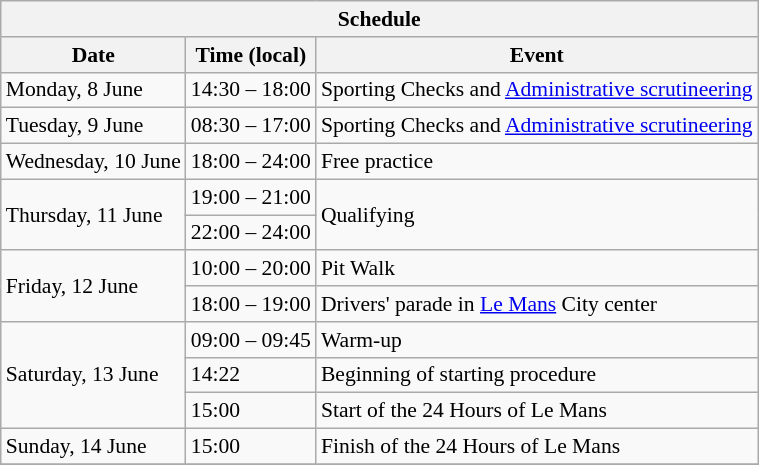<table class="wikitable" style="font-size: 90%;">
<tr>
<th colspan=3>Schedule</th>
</tr>
<tr>
<th>Date</th>
<th>Time (local)</th>
<th>Event</th>
</tr>
<tr>
<td>Monday, 8 June</td>
<td>14:30 – 18:00</td>
<td>Sporting Checks and <a href='#'>Administrative scrutineering</a></td>
</tr>
<tr>
<td>Tuesday, 9 June</td>
<td>08:30 – 17:00</td>
<td>Sporting Checks and <a href='#'>Administrative scrutineering</a></td>
</tr>
<tr>
<td>Wednesday, 10 June</td>
<td>18:00 – 24:00</td>
<td>Free practice</td>
</tr>
<tr>
<td rowspan=2>Thursday, 11 June</td>
<td>19:00 – 21:00</td>
<td rowspan=2>Qualifying</td>
</tr>
<tr>
<td>22:00 – 24:00</td>
</tr>
<tr>
<td rowspan=2>Friday, 12 June</td>
<td>10:00 – 20:00</td>
<td>Pit Walk</td>
</tr>
<tr>
<td>18:00 – 19:00</td>
<td>Drivers' parade in <a href='#'>Le Mans</a> City center</td>
</tr>
<tr>
<td rowspan=3>Saturday, 13 June</td>
<td>09:00 – 09:45</td>
<td>Warm-up</td>
</tr>
<tr>
<td>14:22</td>
<td>Beginning of starting procedure</td>
</tr>
<tr>
<td>15:00</td>
<td>Start of the 24 Hours of Le Mans</td>
</tr>
<tr>
<td>Sunday, 14 June</td>
<td>15:00</td>
<td>Finish of the 24 Hours of Le Mans</td>
</tr>
<tr>
</tr>
</table>
